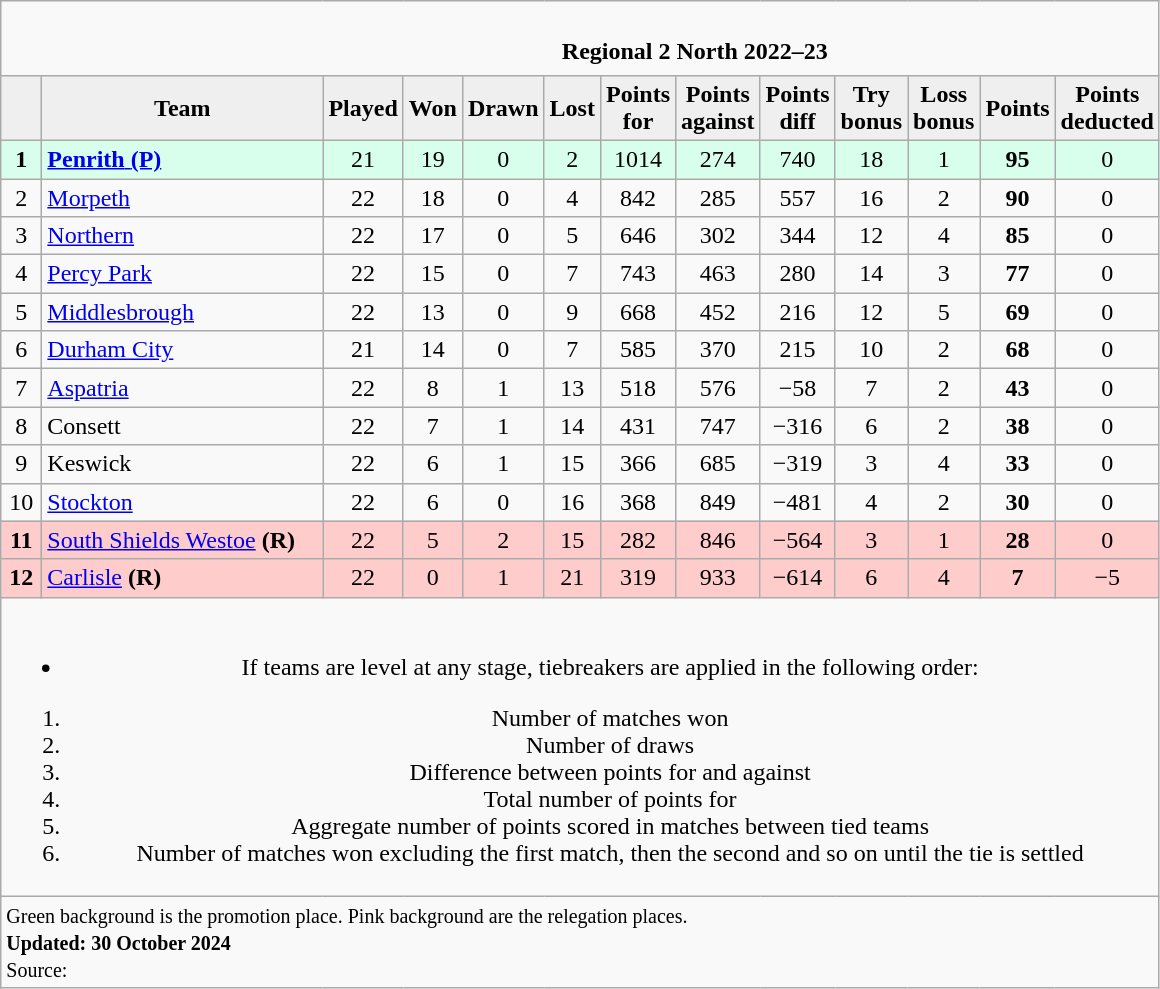<table class="wikitable" style="text-align: center;">
<tr>
<td colspan="15" cellpadding="0" cellspacing="0"><br><table border="0" width="100%" cellpadding="0" cellspacing="0">
<tr>
<td width=20% style="border:0px"></td>
<td style="border:0px"><strong>Regional 2 North 2022–23</strong></td>
</tr>
</table>
</td>
</tr>
<tr>
<th style="background:#efefef" width="20"></th>
<th style="background:#efefef" width="180">Team</th>
<th style="background:#efefef" width="20">Played</th>
<th style="background:#efefef" width="20">Won</th>
<th style="background:#efefef" width="20">Drawn</th>
<th style="background:#efefef" width="20">Lost</th>
<th style="background:#efefef" width="25">Points for</th>
<th style="background:#efefef" width="20">Points against</th>
<th style="background:#efefef" width="20">Points diff</th>
<th style="background:#efefef" width="20">Try bonus</th>
<th style="background:#efefef" width="20">Loss bonus</th>
<th style="background:#efefef" width="20">Points</th>
<th style="background:#efefef" width="20">Points deducted</th>
</tr>
<tr style="background:#d8ffeb; text-align:center">
<td><strong>1</strong></td>
<td style="text-align:left;"><a href='#'><strong>Penrith</strong> <strong>(P)</strong></a></td>
<td>21</td>
<td>19</td>
<td>0</td>
<td>2</td>
<td>1014</td>
<td>274</td>
<td>740</td>
<td>18</td>
<td>1</td>
<td><strong>95</strong></td>
<td>0</td>
</tr>
<tr>
<td>2</td>
<td style="text-align:left;"><a href='#'>Morpeth</a></td>
<td>22</td>
<td>18</td>
<td>0</td>
<td>4</td>
<td>842</td>
<td>285</td>
<td>557</td>
<td>16</td>
<td>2</td>
<td><strong>90</strong></td>
<td>0</td>
</tr>
<tr>
<td>3</td>
<td style="text-align:left;"><a href='#'>Northern</a></td>
<td>22</td>
<td>17</td>
<td>0</td>
<td>5</td>
<td>646</td>
<td>302</td>
<td>344</td>
<td>12</td>
<td>4</td>
<td><strong>85</strong></td>
<td>0</td>
</tr>
<tr>
<td>4</td>
<td style="text-align:left;"><a href='#'>Percy Park</a></td>
<td>22</td>
<td>15</td>
<td>0</td>
<td>7</td>
<td>743</td>
<td>463</td>
<td>280</td>
<td>14</td>
<td>3</td>
<td><strong>77</strong></td>
<td>0</td>
</tr>
<tr>
<td>5</td>
<td style="text-align:left;"><a href='#'>Middlesbrough</a></td>
<td>22</td>
<td>13</td>
<td>0</td>
<td>9</td>
<td>668</td>
<td>452</td>
<td>216</td>
<td>12</td>
<td>5</td>
<td><strong>69</strong></td>
<td>0</td>
</tr>
<tr>
<td>6</td>
<td style="text-align:left;"><a href='#'>Durham City</a></td>
<td>21</td>
<td>14</td>
<td>0</td>
<td>7</td>
<td>585</td>
<td>370</td>
<td>215</td>
<td>10</td>
<td>2</td>
<td><strong>68</strong></td>
<td>0</td>
</tr>
<tr>
<td>7</td>
<td style="text-align:left;"><a href='#'>Aspatria</a></td>
<td>22</td>
<td>8</td>
<td>1</td>
<td>13</td>
<td>518</td>
<td>576</td>
<td>−58</td>
<td>7</td>
<td>2</td>
<td><strong>43</strong></td>
<td>0</td>
</tr>
<tr>
<td>8</td>
<td style="text-align:left;">Consett</td>
<td>22</td>
<td>7</td>
<td>1</td>
<td>14</td>
<td>431</td>
<td>747</td>
<td>−316</td>
<td>6</td>
<td>2</td>
<td><strong>38</strong></td>
<td>0</td>
</tr>
<tr>
<td>9</td>
<td style="text-align:left;">Keswick</td>
<td>22</td>
<td>6</td>
<td>1</td>
<td>15</td>
<td>366</td>
<td>685</td>
<td>−319</td>
<td>3</td>
<td>4</td>
<td><strong>33</strong></td>
<td>0</td>
</tr>
<tr>
<td>10</td>
<td style="text-align:left;"><a href='#'>Stockton</a></td>
<td>22</td>
<td>6</td>
<td>0</td>
<td>16</td>
<td>368</td>
<td>849</td>
<td>−481</td>
<td>4</td>
<td>2</td>
<td><strong>30</strong></td>
<td>0</td>
</tr>
<tr style="background-color:#ffcccc;">
<td><strong>11</strong></td>
<td style="text-align:left;"><a href='#'>South Shields Westoe</a> <strong>(R)</strong></td>
<td>22</td>
<td>5</td>
<td>2</td>
<td>15</td>
<td>282</td>
<td>846</td>
<td>−564</td>
<td>3</td>
<td>1</td>
<td><strong>28</strong></td>
<td>0</td>
</tr>
<tr style="background-color:#ffcccc;">
<td><strong>12</strong></td>
<td style="text-align:left;"><a href='#'>Carlisle</a> <strong>(R)</strong></td>
<td>22</td>
<td>0</td>
<td>1</td>
<td>21</td>
<td>319</td>
<td>933</td>
<td>−614</td>
<td>6</td>
<td>4</td>
<td><strong>7</strong></td>
<td>−5</td>
</tr>
<tr>
<td colspan="15"><br><ul><li>If teams are level at any stage, tiebreakers are applied in the following order:</li></ul><ol><li>Number of matches won</li><li>Number of draws</li><li>Difference between points for and against</li><li>Total number of points for</li><li>Aggregate number of points scored in matches between tied teams</li><li>Number of matches won excluding the first match, then the second and so on until the tie is settled</li></ol></td>
</tr>
<tr | style="text-align:left;" |>
<td colspan="15" style="border:0px"><small><span>Green background</span> is the promotion place. <span>Pink background</span> are the relegation places.<br><strong>Updated: 30 October 2024</strong><br> Source:</small></td>
</tr>
</table>
